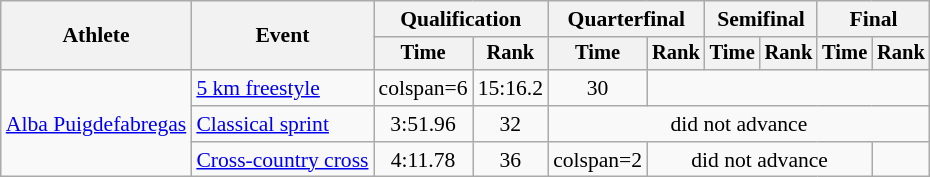<table class="wikitable" style="font-size:90%">
<tr>
<th rowspan="2">Athlete</th>
<th rowspan="2">Event</th>
<th colspan="2">Qualification</th>
<th colspan="2">Quarterfinal</th>
<th colspan="2">Semifinal</th>
<th colspan="2">Final</th>
</tr>
<tr style="font-size:95%">
<th>Time</th>
<th>Rank</th>
<th>Time</th>
<th>Rank</th>
<th>Time</th>
<th>Rank</th>
<th>Time</th>
<th>Rank</th>
</tr>
<tr align=center>
<td align=left rowspan=3><a href='#'>Alba Puigdefabregas</a></td>
<td align=left><a href='#'>5 km freestyle</a></td>
<td>colspan=6 </td>
<td>15:16.2</td>
<td>30</td>
</tr>
<tr align=center>
<td align=left><a href='#'>Classical sprint</a></td>
<td>3:51.96</td>
<td>32</td>
<td colspan=6>did not advance</td>
</tr>
<tr align=center>
<td align=left><a href='#'>Cross-country cross</a></td>
<td>4:11.78</td>
<td>36</td>
<td>colspan=2 </td>
<td colspan=4>did not advance</td>
</tr>
</table>
